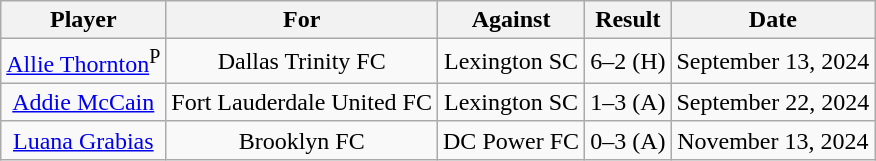<table class="wikitable" style="text-align:center">
<tr>
<th>Player</th>
<th>For</th>
<th>Against</th>
<th>Result</th>
<th>Date</th>
</tr>
<tr>
<td> <a href='#'>Allie Thornton</a><sup>P</sup></td>
<td>Dallas Trinity FC</td>
<td>Lexington SC</td>
<td>6–2 (H)</td>
<td>September 13, 2024</td>
</tr>
<tr>
<td> <a href='#'>Addie McCain</a></td>
<td>Fort Lauderdale United FC</td>
<td>Lexington SC</td>
<td>1–3 (A)</td>
<td>September 22, 2024</td>
</tr>
<tr>
<td> <a href='#'>Luana Grabias</a></td>
<td>Brooklyn FC</td>
<td>DC Power FC</td>
<td>0–3 (A)</td>
<td>November 13, 2024</td>
</tr>
</table>
